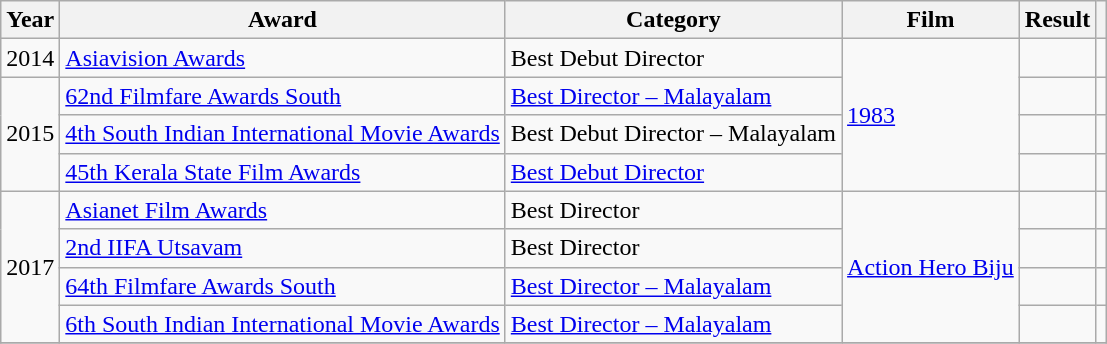<table class="wikitable sortable">
<tr>
<th>Year</th>
<th>Award</th>
<th>Category</th>
<th>Film</th>
<th class="unsortable">Result</th>
<th class="unsortable"></th>
</tr>
<tr>
<td>2014</td>
<td><a href='#'>Asiavision Awards</a></td>
<td>Best Debut Director</td>
<td rowspan="4"><a href='#'>1983</a></td>
<td></td>
<td></td>
</tr>
<tr>
<td rowspan="3">2015</td>
<td><a href='#'>62nd Filmfare Awards South</a></td>
<td><a href='#'>Best Director – Malayalam</a></td>
<td></td>
<td></td>
</tr>
<tr>
<td><a href='#'>4th South Indian International Movie Awards</a></td>
<td>Best Debut Director – Malayalam</td>
<td></td>
<td></td>
</tr>
<tr>
<td><a href='#'>45th Kerala State Film Awards</a></td>
<td><a href='#'>Best Debut Director</a></td>
<td></td>
<td></td>
</tr>
<tr>
<td rowspan="4">2017</td>
<td><a href='#'>Asianet Film Awards</a></td>
<td>Best Director</td>
<td rowspan="4"><a href='#'>Action Hero Biju</a></td>
<td></td>
<td></td>
</tr>
<tr>
<td><a href='#'>2nd IIFA Utsavam</a></td>
<td>Best Director</td>
<td></td>
<td></td>
</tr>
<tr>
<td><a href='#'>64th Filmfare Awards South</a></td>
<td><a href='#'>Best Director – Malayalam</a></td>
<td></td>
<td></td>
</tr>
<tr>
<td><a href='#'>6th South Indian International Movie Awards</a></td>
<td><a href='#'>Best Director – Malayalam</a></td>
<td></td>
<td></td>
</tr>
<tr>
</tr>
</table>
